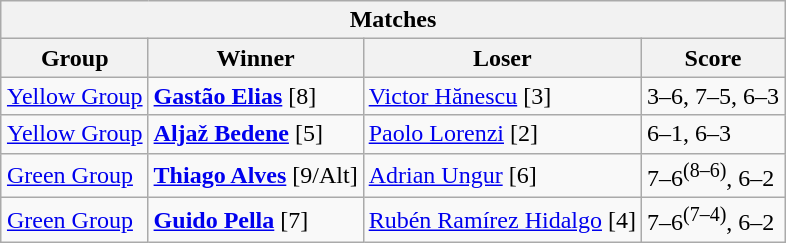<table class="wikitable collapsible uncollapsed" border=1 style="margin:1em auto;">
<tr>
<th colspan=4><strong>Matches</strong></th>
</tr>
<tr>
<th>Group</th>
<th>Winner</th>
<th>Loser</th>
<th>Score</th>
</tr>
<tr>
<td><a href='#'>Yellow Group</a></td>
<td> <strong><a href='#'>Gastão Elias</a></strong> [8]</td>
<td> <a href='#'>Victor Hănescu</a> [3]</td>
<td>3–6, 7–5, 6–3</td>
</tr>
<tr>
<td><a href='#'>Yellow Group</a></td>
<td> <strong><a href='#'>Aljaž Bedene</a></strong> [5]</td>
<td> <a href='#'>Paolo Lorenzi</a> [2]</td>
<td>6–1, 6–3</td>
</tr>
<tr>
<td><a href='#'>Green Group</a></td>
<td> <strong><a href='#'>Thiago Alves</a></strong> [9/Alt]</td>
<td> <a href='#'>Adrian Ungur</a> [6]</td>
<td>7–6<sup>(8–6)</sup>, 6–2</td>
</tr>
<tr>
<td><a href='#'>Green Group</a></td>
<td> <strong><a href='#'>Guido Pella</a></strong> [7]</td>
<td> <a href='#'>Rubén Ramírez Hidalgo</a> [4]</td>
<td>7–6<sup>(7–4)</sup>, 6–2</td>
</tr>
</table>
